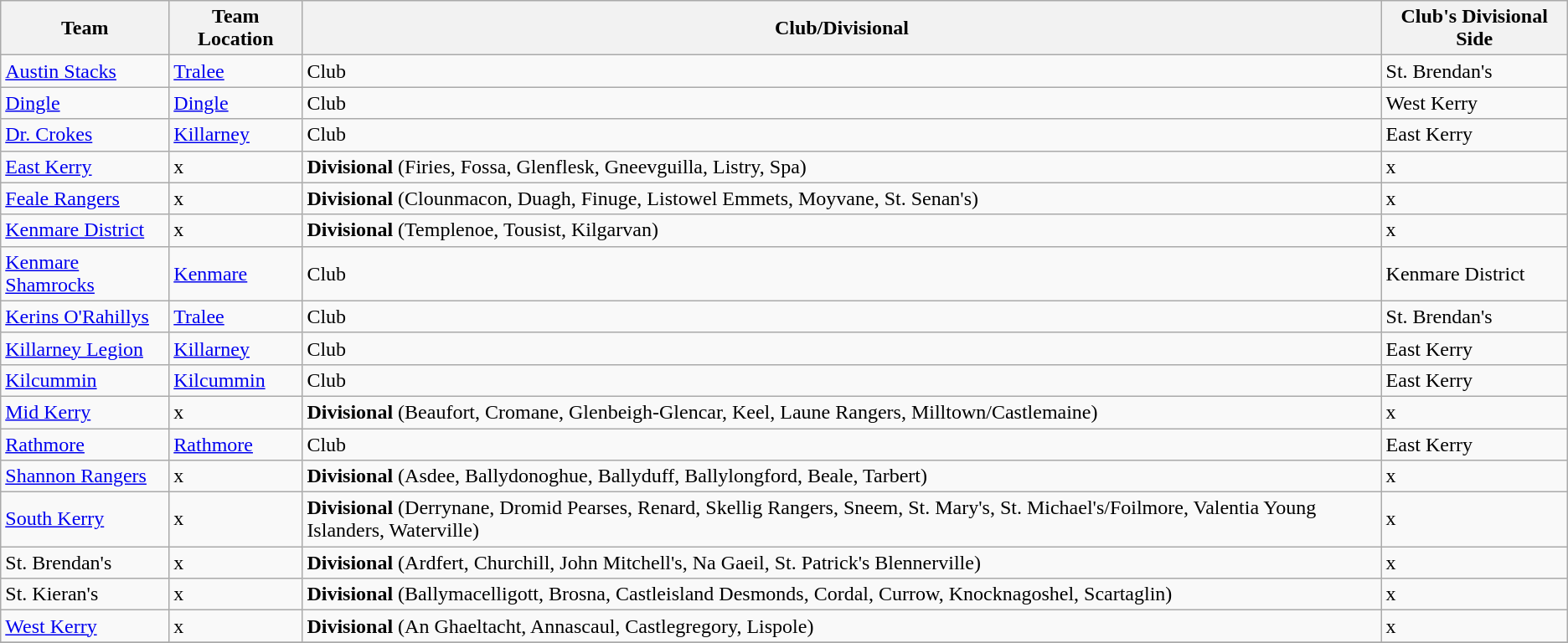<table class="wikitable sortable">
<tr>
<th>Team</th>
<th>Team Location</th>
<th>Club/Divisional</th>
<th>Club's Divisional Side</th>
</tr>
<tr>
<td><a href='#'>Austin Stacks</a></td>
<td><a href='#'>Tralee</a></td>
<td>Club</td>
<td>St. Brendan's</td>
</tr>
<tr>
<td><a href='#'>Dingle</a></td>
<td><a href='#'>Dingle</a></td>
<td>Club</td>
<td>West Kerry</td>
</tr>
<tr>
<td><a href='#'>Dr. Crokes</a></td>
<td><a href='#'>Killarney</a></td>
<td>Club</td>
<td>East Kerry</td>
</tr>
<tr>
<td><a href='#'>East Kerry</a></td>
<td>x</td>
<td><strong>Divisional</strong> (Firies, Fossa, Glenflesk, Gneevguilla, Listry, Spa)</td>
<td>x</td>
</tr>
<tr>
<td><a href='#'>Feale Rangers</a></td>
<td>x</td>
<td><strong>Divisional</strong> (Clounmacon, Duagh, Finuge, Listowel Emmets, Moyvane, St. Senan's)</td>
<td>x</td>
</tr>
<tr>
<td><a href='#'>Kenmare District</a></td>
<td>x</td>
<td><strong>Divisional</strong> (Templenoe, Tousist, Kilgarvan)</td>
<td>x</td>
</tr>
<tr>
<td><a href='#'>Kenmare Shamrocks</a></td>
<td><a href='#'>Kenmare</a></td>
<td>Club</td>
<td>Kenmare District</td>
</tr>
<tr>
<td><a href='#'>Kerins O'Rahillys</a></td>
<td><a href='#'>Tralee</a></td>
<td>Club</td>
<td>St. Brendan's</td>
</tr>
<tr>
<td><a href='#'>Killarney Legion</a></td>
<td><a href='#'>Killarney</a></td>
<td>Club</td>
<td>East Kerry</td>
</tr>
<tr>
<td><a href='#'>Kilcummin</a></td>
<td><a href='#'>Kilcummin</a></td>
<td>Club</td>
<td>East Kerry</td>
</tr>
<tr>
<td><a href='#'>Mid Kerry</a></td>
<td>x</td>
<td><strong>Divisional</strong> (Beaufort, Cromane, Glenbeigh-Glencar, Keel, Laune Rangers, Milltown/Castlemaine)</td>
<td>x</td>
</tr>
<tr>
<td><a href='#'>Rathmore</a></td>
<td><a href='#'>Rathmore</a></td>
<td>Club</td>
<td>East Kerry</td>
</tr>
<tr>
<td><a href='#'>Shannon Rangers</a></td>
<td>x</td>
<td><strong>Divisional</strong> (Asdee, Ballydonoghue, Ballyduff, Ballylongford, Beale, Tarbert)</td>
<td>x</td>
</tr>
<tr>
<td><a href='#'>South Kerry</a></td>
<td>x</td>
<td><strong>Divisional</strong> (Derrynane, Dromid Pearses, Renard, Skellig Rangers, Sneem, St. Mary's, St. Michael's/Foilmore, Valentia Young Islanders, Waterville)</td>
<td>x</td>
</tr>
<tr>
<td>St. Brendan's</td>
<td>x</td>
<td><strong>Divisional</strong> (Ardfert, Churchill, John Mitchell's, Na Gaeil, St. Patrick's Blennerville)</td>
<td>x</td>
</tr>
<tr>
<td>St. Kieran's</td>
<td>x</td>
<td><strong>Divisional</strong> (Ballymacelligott, Brosna, Castleisland Desmonds, Cordal, Currow, Knocknagoshel, Scartaglin)</td>
<td>x</td>
</tr>
<tr>
<td><a href='#'>West Kerry</a></td>
<td>x</td>
<td><strong>Divisional</strong> (An Ghaeltacht, Annascaul, Castlegregory, Lispole)</td>
<td>x</td>
</tr>
<tr>
</tr>
</table>
